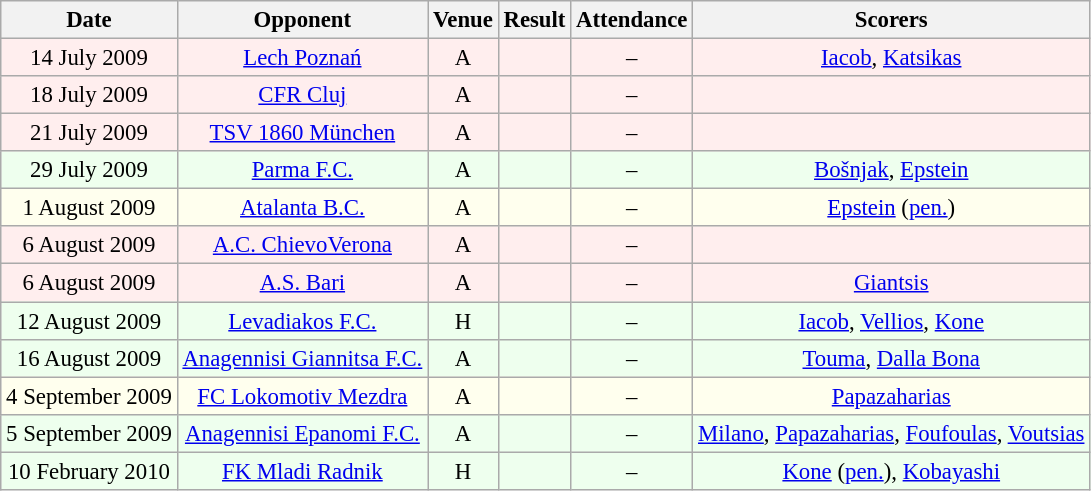<table class="wikitable sortable" style="font-size:95%; text-align:center">
<tr>
<th>Date</th>
<th>Opponent</th>
<th>Venue</th>
<th>Result</th>
<th>Attendance</th>
<th>Scorers</th>
</tr>
<tr bgcolor = "#FFEEEE">
<td>14 July 2009</td>
<td><a href='#'>Lech Poznań</a></td>
<td>A</td>
<td></td>
<td>–</td>
<td><a href='#'>Iacob</a>, <a href='#'>Katsikas</a></td>
</tr>
<tr bgcolor = "#FFEEEE">
<td>18 July 2009</td>
<td><a href='#'>CFR Cluj</a></td>
<td>A</td>
<td></td>
<td>–</td>
<td></td>
</tr>
<tr bgcolor = "#FFEEEE">
<td>21 July 2009</td>
<td><a href='#'>TSV 1860 München</a></td>
<td>A</td>
<td></td>
<td>–</td>
<td></td>
</tr>
<tr bgcolor = "#EEFFEE">
<td>29 July 2009</td>
<td><a href='#'>Parma F.C.</a></td>
<td>A</td>
<td></td>
<td>–</td>
<td><a href='#'>Bošnjak</a>, <a href='#'>Epstein</a></td>
</tr>
<tr bgcolor = "#FFFFEE">
<td>1 August 2009</td>
<td><a href='#'>Atalanta B.C.</a></td>
<td>A</td>
<td></td>
<td>–</td>
<td><a href='#'>Epstein</a> (<a href='#'>pen.</a>)</td>
</tr>
<tr bgcolor = "#FFEEEE">
<td>6 August 2009</td>
<td><a href='#'>A.C. ChievoVerona</a></td>
<td>A</td>
<td></td>
<td>–</td>
<td></td>
</tr>
<tr bgcolor = "#FFEEEE">
<td>6 August 2009</td>
<td><a href='#'>A.S. Bari</a></td>
<td>A</td>
<td></td>
<td>–</td>
<td><a href='#'>Giantsis</a></td>
</tr>
<tr bgcolor = "#EEFFEE">
<td>12 August 2009</td>
<td><a href='#'>Levadiakos F.C.</a></td>
<td>H</td>
<td></td>
<td>–</td>
<td><a href='#'>Iacob</a>, <a href='#'>Vellios</a>, <a href='#'>Kone</a></td>
</tr>
<tr bgcolor = "#EEFFEE">
<td>16 August 2009</td>
<td><a href='#'>Anagennisi Giannitsa F.C.</a></td>
<td>A</td>
<td></td>
<td>–</td>
<td><a href='#'>Touma</a>, <a href='#'>Dalla Bona</a></td>
</tr>
<tr bgcolor = "#FFFFEE">
<td>4 September 2009</td>
<td><a href='#'>FC Lokomotiv Mezdra</a></td>
<td>A</td>
<td></td>
<td>–</td>
<td><a href='#'>Papazaharias</a></td>
</tr>
<tr bgcolor = "#EEFFEE">
<td>5 September 2009</td>
<td><a href='#'>Anagennisi Epanomi F.C.</a></td>
<td>A</td>
<td></td>
<td>–</td>
<td><a href='#'>Milano</a>, <a href='#'>Papazaharias</a>, <a href='#'>Foufoulas</a>, <a href='#'>Voutsias</a></td>
</tr>
<tr bgcolor = "#EEFFEE">
<td>10 February 2010</td>
<td><a href='#'>FK Mladi Radnik</a></td>
<td>H</td>
<td></td>
<td>–</td>
<td><a href='#'>Kone</a> (<a href='#'>pen.</a>), <a href='#'>Kobayashi</a></td>
</tr>
</table>
